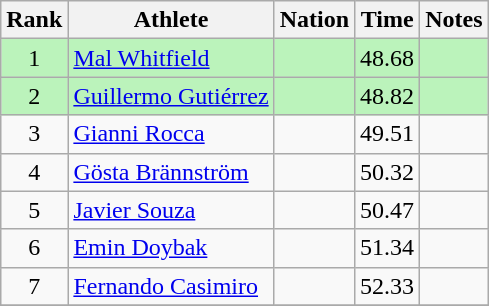<table class="wikitable sortable" style="text-align:center">
<tr>
<th>Rank</th>
<th>Athlete</th>
<th>Nation</th>
<th>Time</th>
<th>Notes</th>
</tr>
<tr bgcolor=bbf3bb>
<td>1</td>
<td align=left><a href='#'>Mal Whitfield</a></td>
<td align=left></td>
<td>48.68</td>
<td></td>
</tr>
<tr bgcolor=bbf3bb>
<td>2</td>
<td align=left><a href='#'>Guillermo Gutiérrez</a></td>
<td align=left></td>
<td>48.82</td>
<td></td>
</tr>
<tr>
<td>3</td>
<td align=left><a href='#'>Gianni Rocca</a></td>
<td align=left></td>
<td>49.51</td>
<td></td>
</tr>
<tr>
<td>4</td>
<td align=left><a href='#'>Gösta Brännström</a></td>
<td align=left></td>
<td>50.32</td>
<td></td>
</tr>
<tr>
<td>5</td>
<td align=left><a href='#'>Javier Souza</a></td>
<td align=left></td>
<td>50.47</td>
<td></td>
</tr>
<tr>
<td>6</td>
<td align=left><a href='#'>Emin Doybak</a></td>
<td align=left></td>
<td>51.34</td>
<td></td>
</tr>
<tr>
<td>7</td>
<td align=left><a href='#'>Fernando Casimiro</a></td>
<td align=left></td>
<td>52.33</td>
<td></td>
</tr>
<tr>
</tr>
</table>
